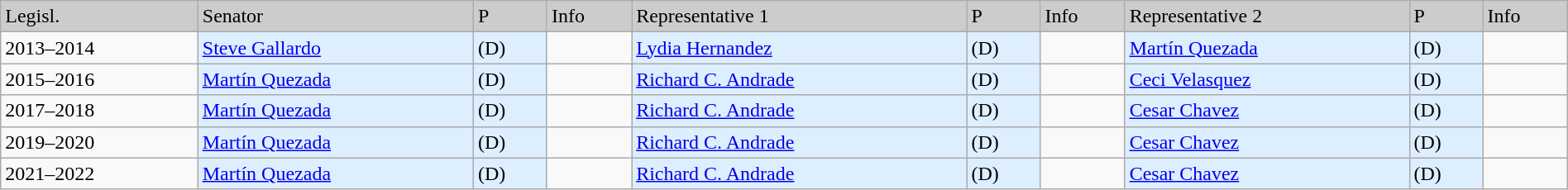<table class=wikitable width="100%" border="1">
<tr style="background-color:#cccccc;">
<td>Legisl.</td>
<td>Senator</td>
<td>P</td>
<td>Info</td>
<td>Representative 1</td>
<td>P</td>
<td>Info</td>
<td>Representative 2</td>
<td>P</td>
<td>Info</td>
</tr>
<tr>
<td>2013–2014</td>
<td style="background:#DDEEFF"><a href='#'>Steve Gallardo</a></td>
<td style="background:#DDEEFF">(D)</td>
<td></td>
<td style="background:#DDEEFF"><a href='#'>Lydia Hernandez</a></td>
<td style="background:#DDEEFF">(D)</td>
<td></td>
<td style="background:#DDEEFF"><a href='#'>Martín Quezada</a></td>
<td style="background:#DDEEFF">(D)</td>
<td></td>
</tr>
<tr>
<td>2015–2016</td>
<td style="background:#DDEEFF"><a href='#'>Martín Quezada</a></td>
<td style="background:#DDEEFF">(D)</td>
<td></td>
<td style="background:#DDEEFF"><a href='#'>Richard C. Andrade</a></td>
<td style="background:#DDEEFF">(D)</td>
<td></td>
<td style="background:#DDEEFF"><a href='#'>Ceci Velasquez</a></td>
<td style="background:#DDEEFF">(D)</td>
<td></td>
</tr>
<tr>
<td>2017–2018</td>
<td style="background:#DDEEFF"><a href='#'>Martín Quezada</a></td>
<td style="background:#DDEEFF">(D)</td>
<td></td>
<td style="background:#DDEEFF"><a href='#'>Richard C. Andrade</a></td>
<td style="background:#DDEEFF">(D)</td>
<td></td>
<td style="background:#DDEEFF"><a href='#'>Cesar Chavez</a></td>
<td style="background:#DDEEFF">(D)</td>
<td></td>
</tr>
<tr>
<td>2019–2020</td>
<td style="background:#DDEEFF"><a href='#'>Martín Quezada</a></td>
<td style="background:#DDEEFF">(D)</td>
<td></td>
<td style="background:#DDEEFF"><a href='#'>Richard C. Andrade</a></td>
<td style="background:#DDEEFF">(D)</td>
<td></td>
<td style="background:#DDEEFF"><a href='#'>Cesar Chavez</a></td>
<td style="background:#DDEEFF">(D)</td>
<td></td>
</tr>
<tr>
<td>2021–2022</td>
<td style="background:#DDEEFF"><a href='#'>Martín Quezada</a></td>
<td style="background:#DDEEFF">(D)</td>
<td></td>
<td style="background:#DDEEFF"><a href='#'>Richard C. Andrade</a></td>
<td style="background:#DDEEFF">(D)</td>
<td></td>
<td style="background:#DDEEFF"><a href='#'>Cesar Chavez</a></td>
<td style="background:#DDEEFF">(D)</td>
<td></td>
</tr>
</table>
